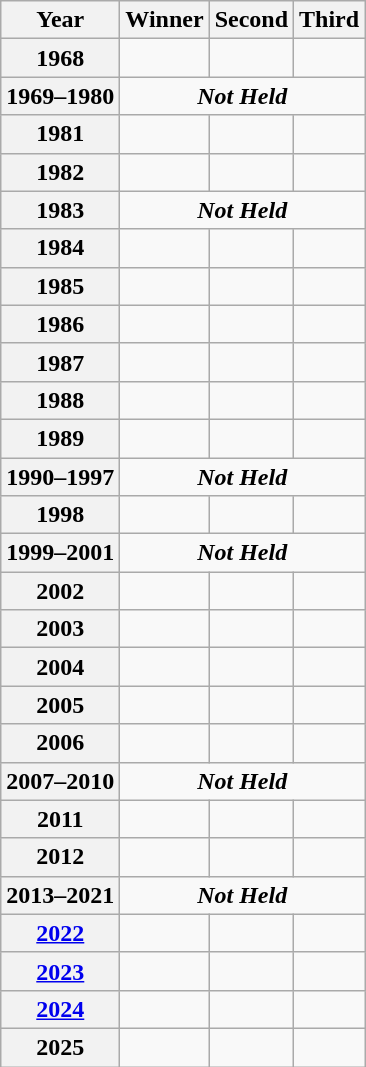<table class="wikitable">
<tr>
<th>Year</th>
<th>Winner</th>
<th>Second</th>
<th>Third</th>
</tr>
<tr>
<th>1968</th>
<td></td>
<td></td>
<td></td>
</tr>
<tr>
<th>1969–1980</th>
<td align="center" colspan="3"><strong><em>Not Held</em></strong></td>
</tr>
<tr>
<th>1981</th>
<td></td>
<td></td>
<td></td>
</tr>
<tr>
<th>1982</th>
<td></td>
<td></td>
<td></td>
</tr>
<tr>
<th>1983</th>
<td align="center" colspan="3"><strong><em>Not Held</em></strong></td>
</tr>
<tr>
<th>1984</th>
<td></td>
<td></td>
<td></td>
</tr>
<tr>
<th>1985</th>
<td></td>
<td></td>
<td></td>
</tr>
<tr>
<th>1986</th>
<td></td>
<td></td>
<td></td>
</tr>
<tr>
<th>1987</th>
<td></td>
<td></td>
<td></td>
</tr>
<tr>
<th>1988</th>
<td></td>
<td></td>
<td></td>
</tr>
<tr>
<th>1989</th>
<td></td>
<td></td>
<td></td>
</tr>
<tr>
<th>1990–1997</th>
<td align="center" colspan="3"><strong><em>Not Held</em></strong></td>
</tr>
<tr>
<th>1998</th>
<td></td>
<td></td>
<td></td>
</tr>
<tr>
<th>1999–2001</th>
<td align="center" colspan="3"><strong><em>Not Held</em></strong></td>
</tr>
<tr>
<th>2002</th>
<td></td>
<td></td>
<td></td>
</tr>
<tr>
<th>2003</th>
<td></td>
<td></td>
<td></td>
</tr>
<tr>
<th>2004</th>
<td></td>
<td></td>
<td></td>
</tr>
<tr>
<th>2005</th>
<td></td>
<td></td>
<td></td>
</tr>
<tr>
<th>2006</th>
<td></td>
<td></td>
<td></td>
</tr>
<tr>
<th>2007–2010</th>
<td align="center" colspan="3"><strong><em>Not Held</em></strong></td>
</tr>
<tr>
<th>2011</th>
<td></td>
<td></td>
<td></td>
</tr>
<tr>
<th>2012</th>
<td></td>
<td></td>
<td></td>
</tr>
<tr>
<th>2013–2021</th>
<td align="center" colspan="3"><strong><em>Not Held</em></strong></td>
</tr>
<tr>
<th><a href='#'>2022</a></th>
<td></td>
<td></td>
<td></td>
</tr>
<tr>
<th><a href='#'>2023</a></th>
<td></td>
<td></td>
<td></td>
</tr>
<tr>
<th><a href='#'>2024</a></th>
<td></td>
<td></td>
<td></td>
</tr>
<tr>
<th>2025</th>
<td></td>
<td></td>
<td></td>
</tr>
</table>
